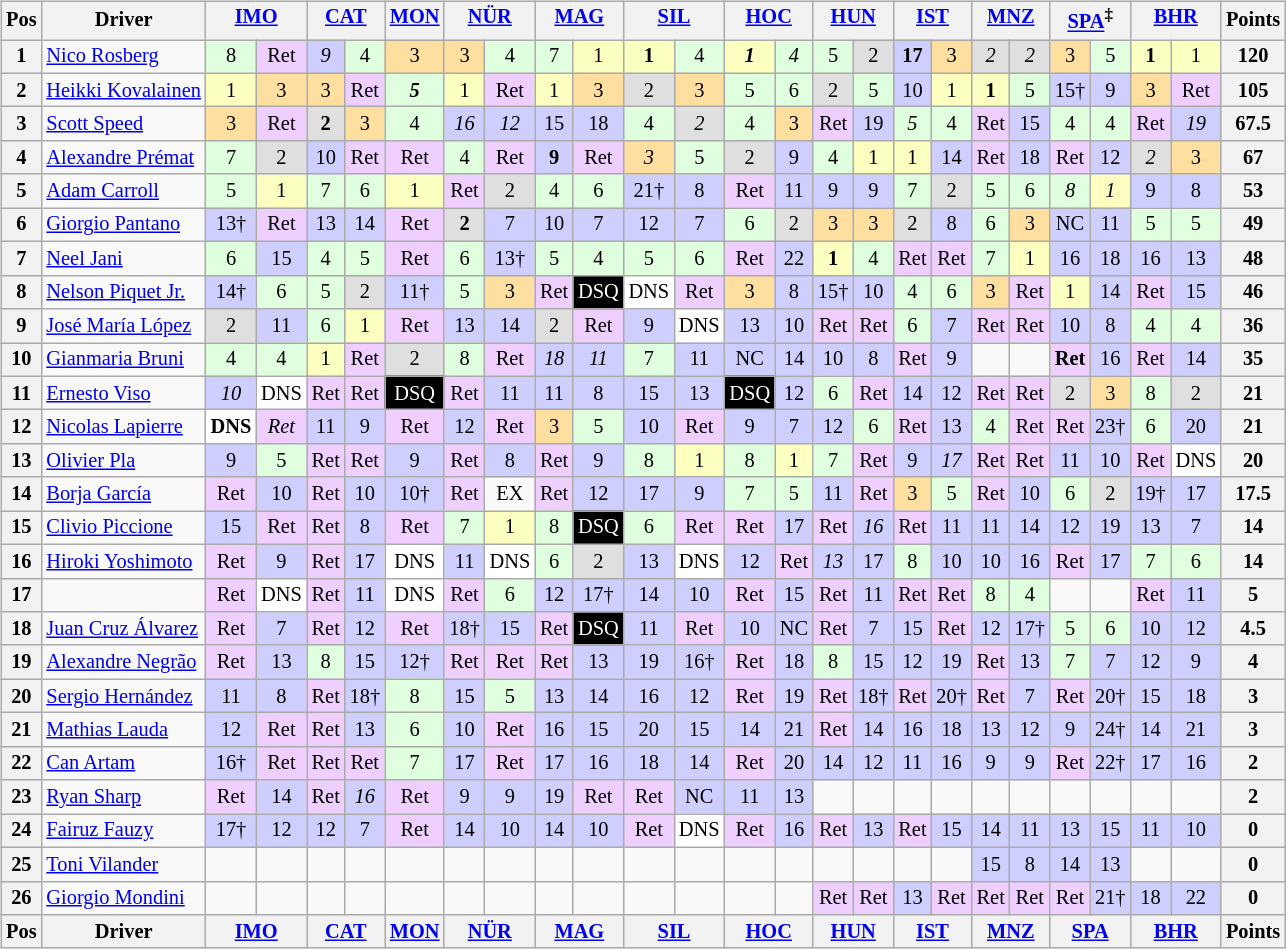<table>
<tr>
<td><br><table class="wikitable" style="font-size: 85%; text-align:center">
<tr style="background:#f9f9f9" valign="top">
<th valign="middle">Pos</th>
<th valign="middle">Driver</th>
<th colspan=2><a href='#'>IMO</a><br> </th>
<th colspan=2><a href='#'>CAT</a><br> </th>
<th><a href='#'>MON</a><br> </th>
<th colspan=2><a href='#'>NÜR</a><br> </th>
<th colspan=2><a href='#'>MAG</a><br> </th>
<th colspan=2><a href='#'>SIL</a><br> </th>
<th colspan=2><a href='#'>HOC</a><br> </th>
<th colspan=2><a href='#'>HUN</a><br> </th>
<th colspan=2><a href='#'>IST</a><br> </th>
<th colspan=2><a href='#'>MNZ</a><br> </th>
<th colspan=2><a href='#'>SPA</a><sup>‡</sup><br> </th>
<th colspan=2><a href='#'>BHR</a><br> </th>
<th valign="middle">Points</th>
</tr>
<tr>
<th>1</th>
<td align=left> <a href='#'>Nico Rosberg</a></td>
<td style="background:#DFFFDF;">8</td>
<td style="background:#EFCFFF;">Ret</td>
<td style="background:#CFCFFF;"><em>9</em></td>
<td style="background:#DFFFDF;">4</td>
<td style="background:#FFDF9F;">3</td>
<td style="background:#FFDF9F;">3</td>
<td style="background:#DFFFDF;">4</td>
<td style="background:#DFFFDF;">7</td>
<td style="background:#FBFFBF;">1</td>
<td style="background:#FBFFBF;"><strong>1</strong></td>
<td style="background:#DFFFDF;">4</td>
<td style="background:#FBFFBF;"><strong><em>1</em></strong></td>
<td style="background:#DFFFDF;"><em>4</em></td>
<td style="background:#DFFFDF;">5</td>
<td style="background:#DFDFDF;">2</td>
<td style="background:#CFCFFF;"><strong>17</strong></td>
<td style="background:#FFDF9F;">3</td>
<td style="background:#DFDFDF;"><em>2</em></td>
<td style="background:#DFDFDF;"><em>2</em></td>
<td style="background:#FFDF9F;">3</td>
<td style="background:#DFFFDF;">5</td>
<td style="background:#FBFFBF;"><strong>1</strong></td>
<td style="background:#FBFFBF;">1</td>
<th align="right">120</th>
</tr>
<tr>
<th>2</th>
<td align=left> <a href='#'>Heikki Kovalainen</a></td>
<td style="background:#FBFFBF;">1</td>
<td style="background:#FFDF9F;">3</td>
<td style="background:#FFDF9F;">3</td>
<td style="background:#EFCFFF;">Ret</td>
<td style="background:#DFFFDF;"><strong><em>5</em></strong></td>
<td style="background:#FBFFBF;">1</td>
<td style="background:#EFCFFF;">Ret</td>
<td style="background:#FBFFBF;">1</td>
<td style="background:#FFDF9F;">3</td>
<td style="background:#DFDFDF;">2</td>
<td style="background:#FFDF9F;">3</td>
<td style="background:#DFFFDF;">5</td>
<td style="background:#DFFFDF;">6</td>
<td style="background:#DFDFDF;">2</td>
<td style="background:#DFFFDF;">5</td>
<td style="background:#CFCFFF;">10</td>
<td style="background:#FBFFBF;">1</td>
<td style="background:#FBFFBF;"><strong>1</strong></td>
<td style="background:#DFFFDF;">5</td>
<td style="background:#CFCFFF;">15†</td>
<td style="background:#CFCFFF;">9</td>
<td style="background:#FFDF9F;">3</td>
<td style="background:#EFCFFF;">Ret</td>
<th align="right">105</th>
</tr>
<tr>
<th>3</th>
<td align=left> <a href='#'>Scott Speed</a></td>
<td style="background:#FFDF9F;">3</td>
<td style="background:#EFCFFF;">Ret</td>
<td style="background:#DFDFDF;"><strong>2</strong></td>
<td style="background:#FFDF9F;">3</td>
<td style="background:#DFFFDF;">4</td>
<td style="background:#CFCFFF;"><em>16</em></td>
<td style="background:#CFCFFF;"><em>12</em></td>
<td style="background:#CFCFFF;">15</td>
<td style="background:#CFCFFF;">18</td>
<td style="background:#DFFFDF;">4</td>
<td style="background:#DFDFDF;"><em>2</em></td>
<td style="background:#DFFFDF;">4</td>
<td style="background:#FFDF9F;">3</td>
<td style="background:#EFCFFF;">Ret</td>
<td style="background:#CFCFFF;">19</td>
<td style="background:#DFFFDF;"><em>5</em></td>
<td style="background:#DFFFDF;">4</td>
<td style="background:#EFCFFF;">Ret</td>
<td style="background:#CFCFFF;">15</td>
<td style="background:#DFFFDF;">4</td>
<td style="background:#DFFFDF;">4</td>
<td style="background:#EFCFFF;">Ret</td>
<td style="background:#CFCFFF;"><em>19</em></td>
<th align="right">67.5</th>
</tr>
<tr>
<th>4</th>
<td align=left> <a href='#'>Alexandre Prémat</a></td>
<td style="background:#DFFFDF;">7</td>
<td style="background:#DFDFDF;">2</td>
<td style="background:#CFCFFF;">10</td>
<td style="background:#EFCFFF;">Ret</td>
<td style="background:#EFCFFF;">Ret</td>
<td style="background:#DFFFDF;">4</td>
<td style="background:#EFCFFF;">Ret</td>
<td style="background:#CFCFFF;"><strong>9</strong></td>
<td style="background:#EFCFFF;">Ret</td>
<td style="background:#FFDF9F;"><em>3</em></td>
<td style="background:#DFFFDF;">5</td>
<td style="background:#DFDFDF;">2</td>
<td style="background:#CFCFFF;">9</td>
<td style="background:#DFFFDF;">4</td>
<td style="background:#FBFFBF;">1</td>
<td style="background:#FBFFBF;">1</td>
<td style="background:#CFCFFF;">14</td>
<td style="background:#EFCFFF;">Ret</td>
<td style="background:#CFCFFF;">18</td>
<td style="background:#EFCFFF;">Ret</td>
<td style="background:#CFCFFF;">12</td>
<td style="background:#DFDFDF;"><em>2</em></td>
<td style="background:#FFDF9F;">3</td>
<th align="right">67</th>
</tr>
<tr>
<th>5</th>
<td align=left> <a href='#'>Adam Carroll</a></td>
<td style="background:#DFFFDF;">5</td>
<td style="background:#FBFFBF;">1</td>
<td style="background:#DFFFDF;">7</td>
<td style="background:#DFFFDF;">6</td>
<td style="background:#FBFFBF;">1</td>
<td style="background:#EFCFFF;">Ret</td>
<td style="background:#DFDFDF;">2</td>
<td style="background:#DFFFDF;">4</td>
<td style="background:#DFFFDF;">6</td>
<td style="background:#CFCFFF;">21†</td>
<td style="background:#CFCFFF;">8</td>
<td style="background:#EFCFFF;">Ret</td>
<td style="background:#CFCFFF;">11</td>
<td style="background:#CFCFFF;">9</td>
<td style="background:#CFCFFF;">9</td>
<td style="background:#DFFFDF;">7</td>
<td style="background:#DFDFDF;">2</td>
<td style="background:#DFFFDF;">5</td>
<td style="background:#DFFFDF;">6</td>
<td style="background:#DFFFDF;"><em>8</em></td>
<td style="background:#FBFFBF;"><em>1</em></td>
<td style="background:#CFCFFF;">9</td>
<td style="background:#CFCFFF;">8</td>
<th align="right">53</th>
</tr>
<tr>
<th>6</th>
<td align=left> <a href='#'>Giorgio Pantano</a></td>
<td style="background:#CFCFFF;">13†</td>
<td style="background:#EFCFFF;">Ret</td>
<td style="background:#CFCFFF;">13</td>
<td style="background:#CFCFFF;">14</td>
<td style="background:#EFCFFF;">Ret</td>
<td style="background:#DFDFDF;"><strong>2</strong></td>
<td style="background:#CFCFFF;">7</td>
<td style="background:#CFCFFF;">10</td>
<td style="background:#CFCFFF;">7</td>
<td style="background:#CFCFFF;">12</td>
<td style="background:#CFCFFF;">7</td>
<td style="background:#DFFFDF;">6</td>
<td style="background:#DFDFDF;">2</td>
<td style="background:#FFDF9F;">3</td>
<td style="background:#FFDF9F;">3</td>
<td style="background:#DFDFDF;">2</td>
<td style="background:#CFCFFF;">8</td>
<td style="background:#DFFFDF;">6</td>
<td style="background:#FFDF9F;">3</td>
<td style="background:#CFCFFF;">NC</td>
<td style="background:#CFCFFF;">11</td>
<td style="background:#DFFFDF;">5</td>
<td style="background:#DFFFDF;">5</td>
<th align="right">49</th>
</tr>
<tr>
<th>7</th>
<td align=left> <a href='#'>Neel Jani</a></td>
<td style="background:#DFFFDF;">6</td>
<td style="background:#CFCFFF;">15</td>
<td style="background:#DFFFDF;">4</td>
<td style="background:#DFFFDF;">5</td>
<td style="background:#EFCFFF;">Ret</td>
<td style="background:#DFFFDF;">6</td>
<td style="background:#CFCFFF;">13†</td>
<td style="background:#DFFFDF;">5</td>
<td style="background:#DFFFDF;">4</td>
<td style="background:#DFFFDF;">5</td>
<td style="background:#DFFFDF;">6</td>
<td style="background:#EFCFFF;">Ret</td>
<td style="background:#CFCFFF;">22</td>
<td style="background:#FBFFBF;"><strong>1</strong></td>
<td style="background:#DFFFDF;">4</td>
<td style="background:#EFCFFF;">Ret</td>
<td style="background:#EFCFFF;">Ret</td>
<td style="background:#DFFFDF;">7</td>
<td style="background:#FBFFBF;">1</td>
<td style="background:#CFCFFF;">16</td>
<td style="background:#CFCFFF;">18</td>
<td style="background:#CFCFFF;">16</td>
<td style="background:#CFCFFF;">13</td>
<th align="right">48</th>
</tr>
<tr>
<th>8</th>
<td align=left> <a href='#'>Nelson Piquet Jr.</a></td>
<td style="background:#CFCFFF;">14†</td>
<td style="background:#DFFFDF;">6</td>
<td style="background:#DFFFDF;">5</td>
<td style="background:#DFDFDF;">2</td>
<td style="background:#CFCFFF;">11†</td>
<td style="background:#DFFFDF;">5</td>
<td style="background:#FFDF9F;">3</td>
<td style="background:#EFCFFF;">Ret</td>
<td style="background:#000000; color:white">DSQ</td>
<td style="background:#FFFFFF;">DNS</td>
<td style="background:#EFCFFF;">Ret</td>
<td style="background:#FFDF9F;">3</td>
<td style="background:#CFCFFF;">8</td>
<td style="background:#CFCFFF;">15†</td>
<td style="background:#CFCFFF;">10</td>
<td style="background:#DFFFDF;">4</td>
<td style="background:#DFFFDF;">6</td>
<td style="background:#FFDF9F;">3</td>
<td style="background:#EFCFFF;">Ret</td>
<td style="background:#FBFFBF;">1</td>
<td style="background:#CFCFFF;">14</td>
<td style="background:#EFCFFF;">Ret</td>
<td style="background:#CFCFFF;">15</td>
<th align="right">46</th>
</tr>
<tr>
<th>9</th>
<td align=left> <a href='#'>José María López</a></td>
<td style="background:#DFDFDF;">2</td>
<td style="background:#CFCFFF;">11</td>
<td style="background:#DFFFDF;">6</td>
<td style="background:#FBFFBF;">1</td>
<td style="background:#EFCFFF;">Ret</td>
<td style="background:#CFCFFF;">13</td>
<td style="background:#CFCFFF;">14</td>
<td style="background:#DFDFDF;">2</td>
<td style="background:#EFCFFF;">Ret</td>
<td style="background:#CFCFFF;">9</td>
<td style="background:#FFFFFF;">DNS</td>
<td style="background:#CFCFFF;">13</td>
<td style="background:#CFCFFF;">10</td>
<td style="background:#EFCFFF;">Ret</td>
<td style="background:#EFCFFF;">Ret</td>
<td style="background:#DFFFDF;">6</td>
<td style="background:#CFCFFF;">7</td>
<td style="background:#EFCFFF;">Ret</td>
<td style="background:#EFCFFF;">Ret</td>
<td style="background:#CFCFFF;">10</td>
<td style="background:#CFCFFF;">8</td>
<td style="background:#DFFFDF;">4</td>
<td style="background:#DFFFDF;">4</td>
<th align="right">36</th>
</tr>
<tr>
<th>10</th>
<td align=left> <a href='#'>Gianmaria Bruni</a></td>
<td style="background:#DFFFDF;">4</td>
<td style="background:#DFFFDF;">4</td>
<td style="background:#FBFFBF;">1</td>
<td style="background:#EFCFFF;">Ret</td>
<td style="background:#DFDFDF;">2</td>
<td style="background:#DFFFDF;">8</td>
<td style="background:#EFCFFF;">Ret</td>
<td style="background:#CFCFFF;"><em>18</em></td>
<td style="background:#CFCFFF;"><em>11</em></td>
<td style="background:#DFFFDF;">7</td>
<td style="background:#CFCFFF;">11</td>
<td style="background:#CFCFFF;">NC</td>
<td style="background:#CFCFFF;">14</td>
<td style="background:#CFCFFF;">10</td>
<td style="background:#CFCFFF;">8</td>
<td style="background:#EFCFFF;">Ret</td>
<td style="background:#CFCFFF;">9</td>
<td></td>
<td></td>
<td style="background:#EFCFFF;"><strong>Ret</strong></td>
<td style="background:#CFCFFF;">16</td>
<td style="background:#EFCFFF;">Ret</td>
<td style="background:#CFCFFF;">14</td>
<th align="right">35</th>
</tr>
<tr>
<th>11</th>
<td align=left> <a href='#'>Ernesto Viso</a></td>
<td style="background:#CFCFFF;"><em>10</em></td>
<td style="background:#FFFFFF;">DNS</td>
<td style="background:#EFCFFF;">Ret</td>
<td style="background:#EFCFFF;">Ret</td>
<td style="background:#000000; color:white">DSQ</td>
<td style="background:#EFCFFF;">Ret</td>
<td style="background:#CFCFFF;">11</td>
<td style="background:#CFCFFF;">11</td>
<td style="background:#CFCFFF;">8</td>
<td style="background:#CFCFFF;">15</td>
<td style="background:#CFCFFF;">13</td>
<td style="background:#000000; color:white">DSQ</td>
<td style="background:#CFCFFF;">12</td>
<td style="background:#DFFFDF;">6</td>
<td style="background:#EFCFFF;">Ret</td>
<td style="background:#CFCFFF;">14</td>
<td style="background:#CFCFFF;">12</td>
<td style="background:#EFCFFF;">Ret</td>
<td style="background:#EFCFFF;">Ret</td>
<td style="background:#DFDFDF;">2</td>
<td style="background:#FFDF9F;">3</td>
<td style="background:#DFFFDF;">8</td>
<td style="background:#DFDFDF;">2</td>
<th align="right">21</th>
</tr>
<tr>
<th>12</th>
<td align=left> <a href='#'>Nicolas Lapierre</a></td>
<td style="background:#FFFFFF;"><strong>DNS</strong></td>
<td style="background:#EFCFFF;"><em>Ret</em></td>
<td style="background:#CFCFFF;">11</td>
<td style="background:#CFCFFF;">9</td>
<td style="background:#EFCFFF;">Ret</td>
<td style="background:#CFCFFF;">12</td>
<td style="background:#EFCFFF;">Ret</td>
<td style="background:#FFDF9F;">3</td>
<td style="background:#DFFFDF;">5</td>
<td style="background:#CFCFFF;">10</td>
<td style="background:#EFCFFF;">Ret</td>
<td style="background:#CFCFFF;">9</td>
<td style="background:#CFCFFF;">7</td>
<td style="background:#CFCFFF;">12</td>
<td style="background:#DFFFDF;">6</td>
<td style="background:#EFCFFF;">Ret</td>
<td style="background:#CFCFFF;">13</td>
<td style="background:#DFFFDF;">4</td>
<td style="background:#EFCFFF;">Ret</td>
<td style="background:#EFCFFF;">Ret</td>
<td style="background:#CFCFFF;">23†</td>
<td style="background:#DFFFDF;">6</td>
<td style="background:#CFCFFF;">20</td>
<th align="right">21</th>
</tr>
<tr>
<th>13</th>
<td align=left> <a href='#'>Olivier Pla</a></td>
<td style="background:#CFCFFF;">9</td>
<td style="background:#DFFFDF;">5</td>
<td style="background:#EFCFFF;">Ret</td>
<td style="background:#EFCFFF;">Ret</td>
<td style="background:#CFCFFF;">9</td>
<td style="background:#EFCFFF;">Ret</td>
<td style="background:#CFCFFF;">8</td>
<td style="background:#EFCFFF;">Ret</td>
<td style="background:#CFCFFF;">9</td>
<td style="background:#DFFFDF;">8</td>
<td style="background:#FBFFBF;">1</td>
<td style="background:#DFFFDF;">8</td>
<td style="background:#FBFFBF;">1</td>
<td style="background:#DFFFDF;">7</td>
<td style="background:#EFCFFF;">Ret</td>
<td style="background:#CFCFFF;">9</td>
<td style="background:#CFCFFF;"><em>17</em></td>
<td style="background:#EFCFFF;">Ret</td>
<td style="background:#EFCFFF;">Ret</td>
<td style="background:#CFCFFF;">11</td>
<td style="background:#CFCFFF;">10</td>
<td style="background:#EFCFFF;">Ret</td>
<td style="background:#FFFFFF;">DNS</td>
<th align="right">20</th>
</tr>
<tr>
<th>14</th>
<td align=left> <a href='#'>Borja García</a></td>
<td style="background:#EFCFFF;">Ret</td>
<td style="background:#CFCFFF;">10</td>
<td style="background:#EFCFFF;">Ret</td>
<td style="background:#CFCFFF;">10</td>
<td style="background:#CFCFFF;">10†</td>
<td style="background:#EFCFFF;">Ret</td>
<td>EX</td>
<td style="background:#EFCFFF;">Ret</td>
<td style="background:#CFCFFF;">12</td>
<td style="background:#CFCFFF;">17</td>
<td style="background:#CFCFFF;">9</td>
<td style="background:#DFFFDF;">7</td>
<td style="background:#DFFFDF;">5</td>
<td style="background:#CFCFFF;">11</td>
<td style="background:#EFCFFF;">Ret</td>
<td style="background:#FFDF9F;">3</td>
<td style="background:#DFFFDF;">5</td>
<td style="background:#EFCFFF;">Ret</td>
<td style="background:#CFCFFF;">10</td>
<td style="background:#DFFFDF;">6</td>
<td style="background:#DFDFDF;">2</td>
<td style="background:#CFCFFF;">19†</td>
<td style="background:#CFCFFF;">17</td>
<th align="right">17.5</th>
</tr>
<tr>
<th>15</th>
<td align=left> <a href='#'>Clivio Piccione</a></td>
<td style="background:#CFCFFF;">15</td>
<td style="background:#EFCFFF;">Ret</td>
<td style="background:#EFCFFF;">Ret</td>
<td style="background:#CFCFFF;">8</td>
<td style="background:#EFCFFF;">Ret</td>
<td style="background:#DFFFDF;">7</td>
<td style="background:#FBFFBF;">1</td>
<td style="background:#DFFFDF;">8</td>
<td style="background:#000000; color:white">DSQ</td>
<td style="background:#DFFFDF;">6</td>
<td style="background:#EFCFFF;">Ret</td>
<td style="background:#EFCFFF;">Ret</td>
<td style="background:#CFCFFF;">17</td>
<td style="background:#EFCFFF;">Ret</td>
<td style="background:#CFCFFF;"><em>16</em></td>
<td style="background:#EFCFFF;">Ret</td>
<td style="background:#CFCFFF;">11</td>
<td style="background:#CFCFFF;">11</td>
<td style="background:#CFCFFF;">14</td>
<td style="background:#CFCFFF;">12</td>
<td style="background:#CFCFFF;">19</td>
<td style="background:#CFCFFF;">13</td>
<td style="background:#CFCFFF;">7</td>
<th align="right">14</th>
</tr>
<tr>
<th>16</th>
<td align=left> <a href='#'>Hiroki Yoshimoto</a></td>
<td style="background:#EFCFFF;">Ret</td>
<td style="background:#CFCFFF;">9</td>
<td style="background:#EFCFFF;">Ret</td>
<td style="background:#CFCFFF;">17</td>
<td style="background:#FFFFFF;">DNS</td>
<td style="background:#CFCFFF;">11</td>
<td style="background:#FFFFFF;">DNS</td>
<td style="background:#DFFFDF;">6</td>
<td style="background:#DFDFDF;">2</td>
<td style="background:#CFCFFF;">13</td>
<td style="background:#FFFFFF;">DNS</td>
<td style="background:#CFCFFF;">12</td>
<td style="background:#EFCFFF;">Ret</td>
<td style="background:#CFCFFF;"><em>13</em></td>
<td style="background:#CFCFFF;">17</td>
<td style="background:#DFFFDF;">8</td>
<td style="background:#CFCFFF;">10</td>
<td style="background:#CFCFFF;">10</td>
<td style="background:#CFCFFF;">16</td>
<td style="background:#EFCFFF;">Ret</td>
<td style="background:#CFCFFF;">17</td>
<td style="background:#DFFFDF;">7</td>
<td style="background:#DFFFDF;">6</td>
<th align="right">14</th>
</tr>
<tr>
<th>17</th>
<td align=left></td>
<td style="background:#EFCFFF;">Ret</td>
<td style="background:#FFFFFF;">DNS</td>
<td style="background:#EFCFFF;">Ret</td>
<td style="background:#CFCFFF;">11</td>
<td style="background:#FFFFFF;">DNS</td>
<td style="background:#EFCFFF;">Ret</td>
<td style="background:#DFFFDF;">6</td>
<td style="background:#CFCFFF;">12</td>
<td style="background:#CFCFFF;">17†</td>
<td style="background:#CFCFFF;">14</td>
<td style="background:#CFCFFF;">10</td>
<td style="background:#EFCFFF;">Ret</td>
<td style="background:#CFCFFF;">15</td>
<td style="background:#EFCFFF;">Ret</td>
<td style="background:#CFCFFF;">11</td>
<td style="background:#EFCFFF;">Ret</td>
<td style="background:#EFCFFF;">Ret</td>
<td style="background:#DFFFDF;">8</td>
<td style="background:#DFFFDF;">4</td>
<td></td>
<td></td>
<td style="background:#EFCFFF;">Ret</td>
<td style="background:#CFCFFF;">11</td>
<th align="right">5</th>
</tr>
<tr>
<th>18</th>
<td align=left> <a href='#'>Juan Cruz Álvarez</a></td>
<td style="background:#EFCFFF;">Ret</td>
<td style="background:#CFCFFF;">7</td>
<td style="background:#EFCFFF;">Ret</td>
<td style="background:#CFCFFF;">12</td>
<td style="background:#EFCFFF;">Ret</td>
<td style="background:#CFCFFF;">18†</td>
<td style="background:#CFCFFF;">15</td>
<td style="background:#EFCFFF;">Ret</td>
<td style="background:#000000; color:white">DSQ</td>
<td style="background:#CFCFFF;">11</td>
<td style="background:#EFCFFF;">Ret</td>
<td style="background:#CFCFFF;">10</td>
<td style="background:#CFCFFF;">NC</td>
<td style="background:#EFCFFF;">Ret</td>
<td style="background:#CFCFFF;">7</td>
<td style="background:#CFCFFF;">15</td>
<td style="background:#EFCFFF;">Ret</td>
<td style="background:#CFCFFF;">12</td>
<td style="background:#CFCFFF;">17†</td>
<td style="background:#DFFFDF;">5</td>
<td style="background:#DFFFDF;">6</td>
<td style="background:#CFCFFF;">10</td>
<td style="background:#CFCFFF;">12</td>
<th align="right">4.5</th>
</tr>
<tr>
<th>19</th>
<td align=left> <a href='#'>Alexandre Negrão</a></td>
<td style="background:#EFCFFF;">Ret</td>
<td style="background:#CFCFFF;">13</td>
<td style="background:#DFFFDF;">8</td>
<td style="background:#CFCFFF;">15</td>
<td style="background:#CFCFFF;">12†</td>
<td style="background:#EFCFFF;">Ret</td>
<td style="background:#EFCFFF;">Ret</td>
<td style="background:#EFCFFF;">Ret</td>
<td style="background:#CFCFFF;">13</td>
<td style="background:#CFCFFF;">19</td>
<td style="background:#CFCFFF;">16†</td>
<td style="background:#EFCFFF;">Ret</td>
<td style="background:#CFCFFF;">18</td>
<td style="background:#DFFFDF;">8</td>
<td style="background:#CFCFFF;">15</td>
<td style="background:#CFCFFF;">12</td>
<td style="background:#CFCFFF;">19</td>
<td style="background:#EFCFFF;">Ret</td>
<td style="background:#CFCFFF;">13</td>
<td style="background:#DFFFDF;">7</td>
<td style="background:#CFCFFF;">7</td>
<td style="background:#CFCFFF;">12</td>
<td style="background:#CFCFFF;">9</td>
<th align="right">4</th>
</tr>
<tr>
<th>20</th>
<td align=left> <a href='#'>Sergio Hernández</a></td>
<td style="background:#CFCFFF;">11</td>
<td style="background:#CFCFFF;">8</td>
<td style="background:#EFCFFF;">Ret</td>
<td style="background:#CFCFFF;">18†</td>
<td style="background:#DFFFDF;">8</td>
<td style="background:#CFCFFF;">15</td>
<td style="background:#DFFFDF;">5</td>
<td style="background:#CFCFFF;">13</td>
<td style="background:#CFCFFF;">14</td>
<td style="background:#CFCFFF;">16</td>
<td style="background:#CFCFFF;">12</td>
<td style="background:#EFCFFF;">Ret</td>
<td style="background:#CFCFFF;">19</td>
<td style="background:#EFCFFF;">Ret</td>
<td style="background:#CFCFFF;">18†</td>
<td style="background:#EFCFFF;">Ret</td>
<td style="background:#CFCFFF;">20†</td>
<td style="background:#EFCFFF;">Ret</td>
<td style="background:#CFCFFF;">7</td>
<td style="background:#EFCFFF;">Ret</td>
<td style="background:#CFCFFF;">20†</td>
<td style="background:#CFCFFF;">15</td>
<td style="background:#CFCFFF;">18</td>
<th align="right">3</th>
</tr>
<tr>
<th>21</th>
<td align=left> <a href='#'>Mathias Lauda</a></td>
<td style="background:#CFCFFF;">12</td>
<td style="background:#EFCFFF;">Ret</td>
<td style="background:#EFCFFF;">Ret</td>
<td style="background:#CFCFFF;">13</td>
<td style="background:#DFFFDF;">6</td>
<td style="background:#CFCFFF;">10</td>
<td style="background:#EFCFFF;">Ret</td>
<td style="background:#CFCFFF;">16</td>
<td style="background:#CFCFFF;">15</td>
<td style="background:#CFCFFF;">20</td>
<td style="background:#CFCFFF;">15</td>
<td style="background:#CFCFFF;">14</td>
<td style="background:#CFCFFF;">21</td>
<td style="background:#EFCFFF;">Ret</td>
<td style="background:#CFCFFF;">14</td>
<td style="background:#CFCFFF;">16</td>
<td style="background:#CFCFFF;">18</td>
<td style="background:#CFCFFF;">13</td>
<td style="background:#CFCFFF;">12</td>
<td style="background:#CFCFFF;">9</td>
<td style="background:#CFCFFF;">24†</td>
<td style="background:#CFCFFF;">14</td>
<td style="background:#CFCFFF;">21</td>
<th align="right">3</th>
</tr>
<tr>
<th>22</th>
<td align=left> <a href='#'>Can Artam</a></td>
<td style="background:#CFCFFF;">16†</td>
<td style="background:#EFCFFF;">Ret</td>
<td style="background:#EFCFFF;">Ret</td>
<td style="background:#EFCFFF;">Ret</td>
<td style="background:#DFFFDF;">7</td>
<td style="background:#CFCFFF;">17</td>
<td style="background:#EFCFFF;">Ret</td>
<td style="background:#CFCFFF;">17</td>
<td style="background:#CFCFFF;">16</td>
<td style="background:#CFCFFF;">18</td>
<td style="background:#CFCFFF;">14</td>
<td style="background:#EFCFFF;">Ret</td>
<td style="background:#CFCFFF;">20</td>
<td style="background:#CFCFFF;">14</td>
<td style="background:#CFCFFF;">12</td>
<td style="background:#CFCFFF;">11</td>
<td style="background:#CFCFFF;">16</td>
<td style="background:#CFCFFF;">9</td>
<td style="background:#CFCFFF;">9</td>
<td style="background:#EFCFFF;">Ret</td>
<td style="background:#CFCFFF;">22†</td>
<td style="background:#CFCFFF;">17</td>
<td style="background:#CFCFFF;">16</td>
<th align="right">2</th>
</tr>
<tr>
<th>23</th>
<td align=left> <a href='#'>Ryan Sharp</a></td>
<td style="background:#EFCFFF;">Ret</td>
<td style="background:#CFCFFF;">14</td>
<td style="background:#EFCFFF;">Ret</td>
<td style="background:#CFCFFF;"><em>16</em></td>
<td style="background:#EFCFFF;">Ret</td>
<td style="background:#CFCFFF;">9</td>
<td style="background:#CFCFFF;">9</td>
<td style="background:#CFCFFF;">19</td>
<td style="background:#EFCFFF;">Ret</td>
<td style="background:#EFCFFF;">Ret</td>
<td style="background:#CFCFFF;">NC</td>
<td style="background:#CFCFFF;">11</td>
<td style="background:#CFCFFF;">13</td>
<td></td>
<td></td>
<td></td>
<td></td>
<td></td>
<td></td>
<td></td>
<td></td>
<td></td>
<td></td>
<th align="right">2</th>
</tr>
<tr>
<th>24</th>
<td align=left> <a href='#'>Fairuz Fauzy</a></td>
<td style="background:#CFCFFF;">17†</td>
<td style="background:#CFCFFF;">12</td>
<td style="background:#CFCFFF;">12</td>
<td style="background:#CFCFFF;">7</td>
<td style="background:#EFCFFF;">Ret</td>
<td style="background:#CFCFFF;">14</td>
<td style="background:#CFCFFF;">10</td>
<td style="background:#CFCFFF;">14</td>
<td style="background:#CFCFFF;">10</td>
<td style="background:#EFCFFF;">Ret</td>
<td style="background:#FFFFFF;">DNS</td>
<td style="background:#EFCFFF;">Ret</td>
<td style="background:#CFCFFF;">16</td>
<td style="background:#EFCFFF;">Ret</td>
<td style="background:#CFCFFF;">13</td>
<td style="background:#EFCFFF;">Ret</td>
<td style="background:#CFCFFF;">15</td>
<td style="background:#CFCFFF;">14</td>
<td style="background:#CFCFFF;">11</td>
<td style="background:#CFCFFF;">13</td>
<td style="background:#CFCFFF;">15</td>
<td style="background:#CFCFFF;">11</td>
<td style="background:#CFCFFF;">10</td>
<th align="right">0</th>
</tr>
<tr>
<th>25</th>
<td align=left> <a href='#'>Toni Vilander</a></td>
<td></td>
<td></td>
<td></td>
<td></td>
<td></td>
<td></td>
<td></td>
<td></td>
<td></td>
<td></td>
<td></td>
<td></td>
<td></td>
<td></td>
<td></td>
<td></td>
<td></td>
<td style="background:#CFCFFF;">15</td>
<td style="background:#CFCFFF;">8</td>
<td style="background:#CFCFFF;">14</td>
<td style="background:#CFCFFF;">13</td>
<td></td>
<td></td>
<th align="right">0</th>
</tr>
<tr>
<th>26</th>
<td align=left> <a href='#'>Giorgio Mondini</a></td>
<td></td>
<td></td>
<td></td>
<td></td>
<td></td>
<td></td>
<td></td>
<td></td>
<td></td>
<td></td>
<td></td>
<td></td>
<td></td>
<td style="background:#EFCFFF;">Ret</td>
<td style="background:#EFCFFF;">Ret</td>
<td style="background:#CFCFFF;">13</td>
<td style="background:#EFCFFF;">Ret</td>
<td style="background:#EFCFFF;">Ret</td>
<td style="background:#EFCFFF;">Ret</td>
<td style="background:#EFCFFF;">Ret</td>
<td style="background:#CFCFFF;">21†</td>
<td style="background:#CFCFFF;">18</td>
<td style="background:#CFCFFF;">22</td>
<th align="right">0</th>
</tr>
<tr style="background:#f9f9f9" valign="top">
<th valign="middle">Pos</th>
<th valign="middle">Driver</th>
<th colspan=2><a href='#'>IMO</a><br> </th>
<th colspan=2><a href='#'>CAT</a><br> </th>
<th><a href='#'>MON</a><br> </th>
<th colspan=2><a href='#'>NÜR</a><br> </th>
<th colspan=2><a href='#'>MAG</a><br> </th>
<th colspan=2><a href='#'>SIL</a><br> </th>
<th colspan=2><a href='#'>HOC</a><br> </th>
<th colspan=2><a href='#'>HUN</a><br> </th>
<th colspan=2><a href='#'>IST</a><br> </th>
<th colspan=2><a href='#'>MNZ</a><br> </th>
<th colspan=2><a href='#'>SPA</a><br> </th>
<th colspan=2><a href='#'>BHR</a><br> </th>
<th valign="middle">Points</th>
</tr>
</table>
</td>
<td valign="top"><br></td>
</tr>
</table>
